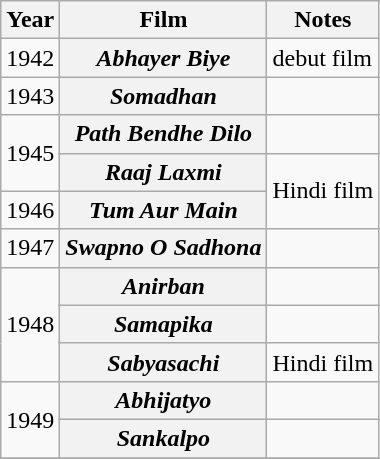<table class="wikitable sortable">
<tr>
<th>Year</th>
<th>Film</th>
<th>Notes</th>
</tr>
<tr>
<td>1942</td>
<th><em>Abhayer Biye</em></th>
<td>debut film</td>
</tr>
<tr>
<td>1943</td>
<th><em>Somadhan</em></th>
<td></td>
</tr>
<tr>
<td rowspan=2>1945</td>
<th><em>Path Bendhe Dilo</em></th>
<td></td>
</tr>
<tr>
<th><em>Raaj Laxmi</em></th>
<td rowspan=2>Hindi film</td>
</tr>
<tr>
<td>1946</td>
<th><em>Tum Aur Main</em></th>
</tr>
<tr>
<td>1947</td>
<th><em>Swapno O Sadhona</em></th>
<td></td>
</tr>
<tr>
<td rowspan=3>1948</td>
<th><em>Anirban</em></th>
<td></td>
</tr>
<tr>
<th><em>Samapika</em></th>
<td></td>
</tr>
<tr>
<th><em>Sabyasachi</em></th>
<td>Hindi film</td>
</tr>
<tr>
<td rowspan=2>1949</td>
<th><em>Abhijatyo</em></th>
<td></td>
</tr>
<tr>
<th><em>Sankalpo</em></th>
<td></td>
</tr>
<tr>
</tr>
</table>
